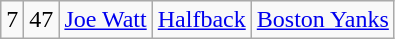<table class="wikitable" style="text-align:center">
<tr>
<td>7</td>
<td>47</td>
<td><a href='#'>Joe Watt</a></td>
<td><a href='#'>Halfback</a></td>
<td><a href='#'>Boston Yanks</a></td>
</tr>
</table>
